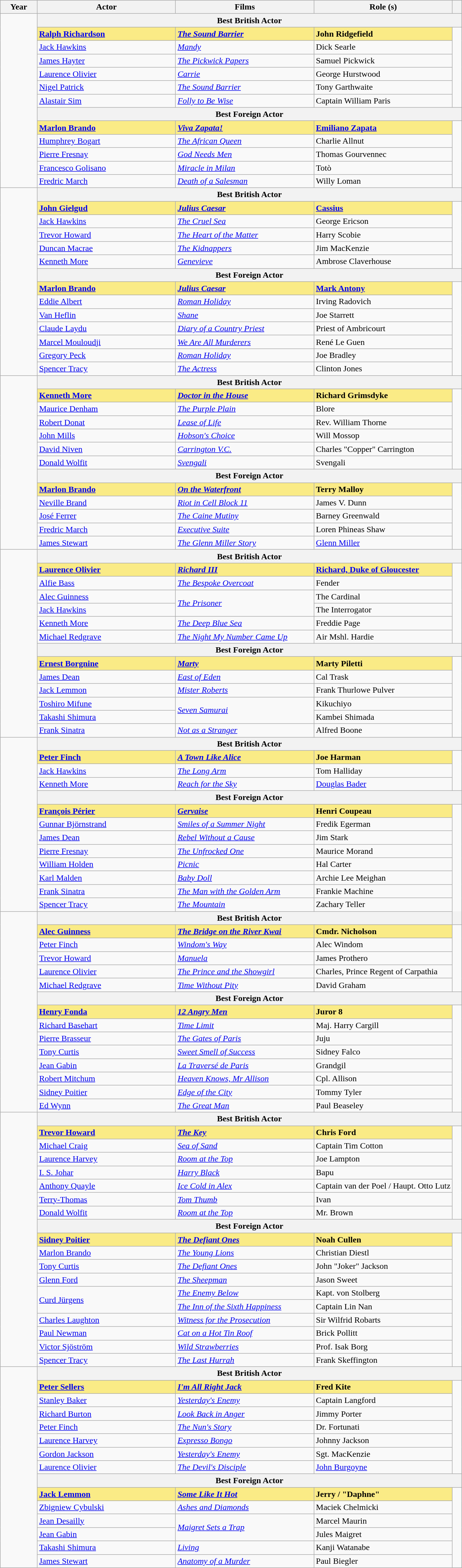<table class="wikitable sortable">
<tr>
<th scope="col" style="width:8%;">Year</th>
<th scope="col" style="width:30%;">Actor</th>
<th scope="col" style="width:30%;">Films</th>
<th scope="col" style="width:30%;">Role (s)</th>
<th scope="col" style="width:2%;" class="unsortable"></th>
</tr>
<tr>
<td rowspan="13"></td>
<th colspan="4">Best British Actor</th>
</tr>
<tr>
<td style="background:#FAEB86"><strong><a href='#'>Ralph Richardson</a></strong></td>
<td style="background:#FAEB86"><strong><em><a href='#'>The Sound Barrier</a></em></strong></td>
<td style="background:#FAEB86"><strong>John Ridgefield</strong></td>
<td rowspan=6></td>
</tr>
<tr>
<td><a href='#'>Jack Hawkins</a></td>
<td><em><a href='#'>Mandy</a></em></td>
<td>Dick Searle</td>
</tr>
<tr>
<td><a href='#'>James Hayter</a></td>
<td><em><a href='#'>The Pickwick Papers</a></em></td>
<td>Samuel Pickwick</td>
</tr>
<tr>
<td><a href='#'>Laurence Olivier</a></td>
<td><em><a href='#'>Carrie</a></em></td>
<td>George Hurstwood</td>
</tr>
<tr>
<td><a href='#'>Nigel Patrick</a></td>
<td><em><a href='#'>The Sound Barrier</a></em></td>
<td>Tony Garthwaite</td>
</tr>
<tr>
<td><a href='#'>Alastair Sim</a></td>
<td><em><a href='#'>Folly to Be Wise</a></em></td>
<td>Captain William Paris</td>
</tr>
<tr>
<th colspan="4">Best Foreign Actor</th>
</tr>
<tr>
<td style="background:#FAEB86"><strong><a href='#'>Marlon Brando</a></strong></td>
<td style="background:#FAEB86"><strong><em><a href='#'>Viva Zapata!</a></em></strong></td>
<td style="background:#FAEB86"><strong><a href='#'>Emiliano Zapata</a> </strong></td>
<td rowspan=5></td>
</tr>
<tr>
<td><a href='#'>Humphrey Bogart</a></td>
<td><em><a href='#'>The African Queen</a></em></td>
<td>Charlie Allnut</td>
</tr>
<tr>
<td><a href='#'>Pierre Fresnay</a></td>
<td><em><a href='#'>God Needs Men</a></em></td>
<td>Thomas Gourvennec</td>
</tr>
<tr>
<td><a href='#'>Francesco Golisano</a></td>
<td><em><a href='#'>Miracle in Milan</a></em></td>
<td>Totò</td>
</tr>
<tr>
<td><a href='#'>Fredric March</a></td>
<td><em><a href='#'>Death of a Salesman</a></em></td>
<td>Willy Loman</td>
</tr>
<tr>
<td rowspan="14"></td>
<th colspan="4">Best British Actor</th>
</tr>
<tr>
<td style="background:#FAEB86"><strong><a href='#'>John Gielgud</a></strong></td>
<td style="background:#FAEB86"><strong><em><a href='#'>Julius Caesar</a></em></strong></td>
<td style="background:#FAEB86"><strong><a href='#'>Cassius</a></strong></td>
<td rowspan=5></td>
</tr>
<tr>
<td><a href='#'>Jack Hawkins</a></td>
<td><em><a href='#'>The Cruel Sea</a></em></td>
<td>George Ericson</td>
</tr>
<tr>
<td><a href='#'>Trevor Howard</a></td>
<td><em><a href='#'>The Heart of the Matter</a></em></td>
<td>Harry Scobie</td>
</tr>
<tr>
<td><a href='#'>Duncan Macrae</a></td>
<td><em><a href='#'>The Kidnappers</a></em></td>
<td>Jim MacKenzie</td>
</tr>
<tr>
<td><a href='#'>Kenneth More</a></td>
<td><em><a href='#'>Genevieve</a></em></td>
<td>Ambrose Claverhouse</td>
</tr>
<tr>
<th colspan="4">Best Foreign Actor</th>
</tr>
<tr>
<td style="background:#FAEB86"><strong><a href='#'>Marlon Brando</a></strong></td>
<td style="background:#FAEB86"><strong><em><a href='#'>Julius Caesar</a></em></strong></td>
<td style="background:#FAEB86"><strong><a href='#'>Mark Antony</a> </strong></td>
<td rowspan=7></td>
</tr>
<tr>
<td><a href='#'>Eddie Albert</a></td>
<td><em><a href='#'>Roman Holiday</a></em></td>
<td>Irving Radovich</td>
</tr>
<tr>
<td><a href='#'>Van Heflin</a></td>
<td><em><a href='#'>Shane</a></em></td>
<td>Joe Starrett</td>
</tr>
<tr>
<td><a href='#'>Claude Laydu</a></td>
<td><em><a href='#'>Diary of a Country Priest</a></em></td>
<td>Priest of Ambricourt</td>
</tr>
<tr>
<td><a href='#'>Marcel Mouloudji</a></td>
<td><em><a href='#'>We Are All Murderers</a></em></td>
<td>René Le Guen</td>
</tr>
<tr>
<td><a href='#'>Gregory Peck</a></td>
<td><em><a href='#'>Roman Holiday</a></em></td>
<td>Joe Bradley</td>
</tr>
<tr>
<td><a href='#'>Spencer Tracy</a></td>
<td><em><a href='#'>The Actress</a></em></td>
<td>Clinton Jones</td>
</tr>
<tr>
<td rowspan="13"></td>
<th colspan="4">Best British Actor</th>
</tr>
<tr>
<td style="background:#FAEB86"><strong><a href='#'>Kenneth More</a></strong></td>
<td style="background:#FAEB86"><strong><em><a href='#'>Doctor in the House</a></em></strong></td>
<td style="background:#FAEB86"><strong>Richard Grimsdyke</strong></td>
<td rowspan=6></td>
</tr>
<tr>
<td><a href='#'>Maurice Denham</a></td>
<td><em><a href='#'>The Purple Plain</a></em></td>
<td>Blore</td>
</tr>
<tr>
<td><a href='#'>Robert Donat</a></td>
<td><em><a href='#'>Lease of Life</a></em></td>
<td>Rev. William Thorne</td>
</tr>
<tr>
<td><a href='#'>John Mills</a></td>
<td><em><a href='#'>Hobson's Choice</a></em></td>
<td>Will Mossop</td>
</tr>
<tr>
<td><a href='#'>David Niven</a></td>
<td><em><a href='#'>Carrington V.C.</a></em></td>
<td>Charles "Copper" Carrington</td>
</tr>
<tr>
<td><a href='#'>Donald Wolfit</a></td>
<td><em><a href='#'>Svengali</a></em></td>
<td>Svengali</td>
</tr>
<tr>
<th colspan="4">Best Foreign Actor</th>
</tr>
<tr>
<td style="background:#FAEB86"><strong><a href='#'>Marlon Brando</a></strong></td>
<td style="background:#FAEB86"><strong><em><a href='#'>On the Waterfront</a></em></strong></td>
<td style="background:#FAEB86"><strong>Terry Malloy </strong></td>
<td rowspan=5></td>
</tr>
<tr>
<td><a href='#'>Neville Brand</a></td>
<td><em><a href='#'>Riot in Cell Block 11</a></em></td>
<td>James V. Dunn</td>
</tr>
<tr>
<td><a href='#'>José Ferrer</a></td>
<td><em><a href='#'>The Caine Mutiny</a></em></td>
<td>Barney Greenwald</td>
</tr>
<tr>
<td><a href='#'>Fredric March</a></td>
<td><em><a href='#'>Executive Suite</a></em></td>
<td>Loren Phineas Shaw</td>
</tr>
<tr>
<td><a href='#'>James Stewart</a></td>
<td><em><a href='#'>The Glenn Miller Story</a></em></td>
<td><a href='#'>Glenn Miller</a></td>
</tr>
<tr>
<td rowspan="14"></td>
<th colspan="4">Best British Actor</th>
</tr>
<tr>
<td style="background:#FAEB86"><strong><a href='#'>Laurence Olivier</a></strong></td>
<td style="background:#FAEB86"><strong><em><a href='#'>Richard III</a></em></strong></td>
<td style="background:#FAEB86"><strong><a href='#'>Richard, Duke of Gloucester</a> </strong></td>
<td rowspan=6></td>
</tr>
<tr>
<td><a href='#'>Alfie Bass</a></td>
<td><em><a href='#'>The Bespoke Overcoat</a></em></td>
<td>Fender</td>
</tr>
<tr>
<td><a href='#'>Alec Guinness</a></td>
<td rowspan="2"><em><a href='#'>The Prisoner</a></em></td>
<td>The Cardinal</td>
</tr>
<tr>
<td><a href='#'>Jack Hawkins</a></td>
<td>The Interrogator</td>
</tr>
<tr>
<td><a href='#'>Kenneth More</a></td>
<td><em><a href='#'>The Deep Blue Sea</a></em></td>
<td>Freddie Page</td>
</tr>
<tr>
<td><a href='#'>Michael Redgrave</a></td>
<td><em><a href='#'>The Night My Number Came Up</a></em></td>
<td>Air Mshl. Hardie</td>
</tr>
<tr>
<th colspan="4">Best Foreign Actor</th>
</tr>
<tr>
<td style="background:#FAEB86"><strong><a href='#'>Ernest Borgnine</a></strong></td>
<td style="background:#FAEB86"><strong><em><a href='#'>Marty</a></em></strong></td>
<td style="background:#FAEB86"><strong>Marty Piletti </strong></td>
<td rowspan=6></td>
</tr>
<tr>
<td><a href='#'>James Dean</a> </td>
<td><em><a href='#'>East of Eden</a></em></td>
<td>Cal Trask</td>
</tr>
<tr>
<td><a href='#'>Jack Lemmon</a></td>
<td><em><a href='#'>Mister Roberts</a></em></td>
<td>Frank Thurlowe Pulver</td>
</tr>
<tr>
<td><a href='#'>Toshiro Mifune</a></td>
<td rowspan="2"><em><a href='#'>Seven Samurai</a></em></td>
<td>Kikuchiyo</td>
</tr>
<tr>
<td><a href='#'>Takashi Shimura</a></td>
<td>Kambei Shimada</td>
</tr>
<tr>
<td><a href='#'>Frank Sinatra</a></td>
<td><em><a href='#'>Not as a Stranger</a></em></td>
<td>Alfred Boone</td>
</tr>
<tr>
<td rowspan="13"></td>
<th colspan="4">Best British Actor</th>
</tr>
<tr>
<td style="background:#FAEB86"><strong><a href='#'>Peter Finch</a></strong></td>
<td style="background:#FAEB86"><strong><em><a href='#'>A Town Like Alice</a></em></strong></td>
<td style="background:#FAEB86"><strong>Joe Harman</strong></td>
</tr>
<tr>
<td><a href='#'>Jack Hawkins</a></td>
<td><em><a href='#'>The Long Arm</a></em></td>
<td>Tom Halliday</td>
</tr>
<tr>
<td><a href='#'>Kenneth More</a></td>
<td><em><a href='#'>Reach for the Sky</a></em></td>
<td><a href='#'>Douglas Bader</a></td>
</tr>
<tr>
<th colspan="4">Best Foreign Actor</th>
</tr>
<tr>
<td style="background:#FAEB86"><strong><a href='#'>François Périer</a></strong></td>
<td style="background:#FAEB86"><strong><em><a href='#'>Gervaise</a></em></strong></td>
<td style="background:#FAEB86"><strong>Henri Coupeau</strong></td>
<td rowspan=9></td>
</tr>
<tr>
<td><a href='#'>Gunnar Björnstrand</a></td>
<td><em><a href='#'>Smiles of a Summer Night</a></em></td>
<td>Fredik Egerman</td>
</tr>
<tr>
<td><a href='#'>James Dean</a> </td>
<td><em><a href='#'>Rebel Without a Cause</a></em></td>
<td>Jim Stark</td>
</tr>
<tr>
<td><a href='#'>Pierre Fresnay</a></td>
<td><em><a href='#'>The Unfrocked One</a></em></td>
<td>Maurice Morand</td>
</tr>
<tr>
<td><a href='#'>William Holden</a></td>
<td><em><a href='#'>Picnic</a></em></td>
<td>Hal Carter</td>
</tr>
<tr>
<td><a href='#'>Karl Malden</a></td>
<td><em><a href='#'>Baby Doll</a></em></td>
<td>Archie Lee Meighan</td>
</tr>
<tr>
<td><a href='#'>Frank Sinatra</a></td>
<td><em><a href='#'>The Man with the Golden Arm</a></em></td>
<td>Frankie Machine</td>
</tr>
<tr>
<td><a href='#'>Spencer Tracy</a></td>
<td><em><a href='#'>The Mountain</a></em></td>
<td>Zachary Teller</td>
</tr>
<tr>
<td rowspan="15"></td>
<th colspan="4">Best British Actor</th>
</tr>
<tr>
<td style="background:#FAEB86"><strong><a href='#'>Alec Guinness</a></strong></td>
<td style="background:#FAEB86"><strong><em><a href='#'>The Bridge on the River Kwai</a></em></strong></td>
<td style="background:#FAEB86"><strong>Cmdr. Nicholson </strong></td>
<td rowspan=5></td>
</tr>
<tr>
<td><a href='#'>Peter Finch</a></td>
<td><em><a href='#'>Windom's Way</a></em></td>
<td>Alec Windom</td>
</tr>
<tr>
<td><a href='#'>Trevor Howard</a></td>
<td><em><a href='#'>Manuela</a></em></td>
<td>James Prothero</td>
</tr>
<tr>
<td><a href='#'>Laurence Olivier</a></td>
<td><em><a href='#'>The Prince and the Showgirl</a></em></td>
<td>Charles, Prince Regent of Carpathia</td>
</tr>
<tr>
<td><a href='#'>Michael Redgrave</a></td>
<td><em><a href='#'>Time Without Pity</a></em></td>
<td>David Graham</td>
</tr>
<tr>
<th colspan="4">Best Foreign Actor</th>
</tr>
<tr>
<td style="background:#FAEB86"><strong><a href='#'>Henry Fonda</a></strong></td>
<td style="background:#FAEB86"><strong><em><a href='#'>12 Angry Men</a></em></strong></td>
<td style="background:#FAEB86"><strong>Juror 8</strong></td>
<td rowspan=8></td>
</tr>
<tr>
<td><a href='#'>Richard Basehart</a></td>
<td><em><a href='#'>Time Limit</a></em></td>
<td>Maj. Harry Cargill</td>
</tr>
<tr>
<td><a href='#'>Pierre Brasseur</a></td>
<td><em><a href='#'>The Gates of Paris</a></em></td>
<td>Juju</td>
</tr>
<tr>
<td><a href='#'>Tony Curtis</a></td>
<td><em><a href='#'>Sweet Smell of Success</a></em></td>
<td>Sidney Falco</td>
</tr>
<tr>
<td><a href='#'>Jean Gabin</a></td>
<td><em><a href='#'>La Traversé de Paris</a></em></td>
<td>Grandgil</td>
</tr>
<tr>
<td><a href='#'>Robert Mitchum</a></td>
<td><em><a href='#'>Heaven Knows, Mr Allison</a></em></td>
<td>Cpl. Allison</td>
</tr>
<tr>
<td><a href='#'>Sidney Poitier</a></td>
<td><em><a href='#'>Edge of the City</a></em></td>
<td>Tommy Tyler</td>
</tr>
<tr>
<td><a href='#'>Ed Wynn</a></td>
<td><em><a href='#'>The Great Man</a></em></td>
<td>Paul Beaseley</td>
</tr>
<tr>
<td rowspan="19"></td>
<th colspan="4">Best British Actor</th>
</tr>
<tr>
<td style="background:#FAEB86"><strong><a href='#'>Trevor Howard</a></strong></td>
<td style="background:#FAEB86"><strong><em><a href='#'>The Key</a></em></strong></td>
<td style="background:#FAEB86"><strong>Chris Ford</strong></td>
<td rowspan=7></td>
</tr>
<tr>
<td><a href='#'>Michael Craig</a></td>
<td><em><a href='#'>Sea of Sand</a></em></td>
<td>Captain Tim Cotton</td>
</tr>
<tr>
<td><a href='#'>Laurence Harvey</a></td>
<td><em><a href='#'>Room at the Top</a></em></td>
<td>Joe Lampton</td>
</tr>
<tr>
<td><a href='#'>I. S. Johar</a></td>
<td><em><a href='#'>Harry Black</a></em></td>
<td>Bapu</td>
</tr>
<tr>
<td><a href='#'>Anthony Quayle</a></td>
<td><em><a href='#'>Ice Cold in Alex</a></em></td>
<td>Captain van der Poel / Haupt. Otto Lutz</td>
</tr>
<tr>
<td><a href='#'>Terry-Thomas</a></td>
<td><em><a href='#'>Tom Thumb</a></em></td>
<td>Ivan</td>
</tr>
<tr>
<td><a href='#'>Donald Wolfit</a></td>
<td><em><a href='#'>Room at the Top</a></em></td>
<td>Mr. Brown</td>
</tr>
<tr>
<th colspan="4">Best Foreign Actor</th>
</tr>
<tr>
<td style="background:#FAEB86"><strong><a href='#'>Sidney Poitier</a></strong></td>
<td style="background:#FAEB86"><strong><em><a href='#'>The Defiant Ones</a></em></strong></td>
<td style="background:#FAEB86"><strong>Noah Cullen </strong></td>
<td rowspan=10></td>
</tr>
<tr>
<td><a href='#'>Marlon Brando</a></td>
<td><em><a href='#'>The Young Lions</a></em></td>
<td>Christian Diestl</td>
</tr>
<tr>
<td><a href='#'>Tony Curtis</a></td>
<td><em><a href='#'>The Defiant Ones</a></em></td>
<td>John "Joker" Jackson</td>
</tr>
<tr>
<td><a href='#'>Glenn Ford</a></td>
<td><em><a href='#'>The Sheepman</a></em></td>
<td>Jason Sweet</td>
</tr>
<tr>
<td rowspan="2"><a href='#'>Curd Jürgens</a></td>
<td><em><a href='#'>The Enemy Below</a></em></td>
<td>Kapt. von Stolberg</td>
</tr>
<tr>
<td><em><a href='#'>The Inn of the Sixth Happiness</a></em></td>
<td>Captain Lin Nan</td>
</tr>
<tr>
<td><a href='#'>Charles Laughton</a></td>
<td><em><a href='#'>Witness for the Prosecution</a></em></td>
<td>Sir Wilfrid Robarts</td>
</tr>
<tr>
<td><a href='#'>Paul Newman</a></td>
<td><em><a href='#'>Cat on a Hot Tin Roof</a></em></td>
<td>Brick Pollitt</td>
</tr>
<tr>
<td><a href='#'>Victor Sjöström</a></td>
<td><em><a href='#'>Wild Strawberries</a></em></td>
<td>Prof. Isak Borg</td>
</tr>
<tr>
<td><a href='#'>Spencer Tracy</a></td>
<td><em><a href='#'>The Last Hurrah</a></em></td>
<td>Frank Skeffington</td>
</tr>
<tr>
<td rowspan="15"></td>
<th colspan="4">Best British Actor</th>
</tr>
<tr>
<td style="background:#FAEB86"><strong><a href='#'>Peter Sellers</a></strong></td>
<td style="background:#FAEB86"><strong><em><a href='#'>I'm All Right Jack</a></em></strong></td>
<td style="background:#FAEB86"><strong>Fred Kite</strong></td>
<td rowspan=7></td>
</tr>
<tr>
<td><a href='#'>Stanley Baker</a></td>
<td><em><a href='#'>Yesterday's Enemy</a></em></td>
<td>Captain Langford</td>
</tr>
<tr>
<td><a href='#'>Richard Burton</a></td>
<td><em><a href='#'>Look Back in Anger</a></em></td>
<td>Jimmy Porter</td>
</tr>
<tr>
<td><a href='#'>Peter Finch</a></td>
<td><em><a href='#'>The Nun's Story</a></em></td>
<td>Dr. Fortunati</td>
</tr>
<tr>
<td><a href='#'>Laurence Harvey</a></td>
<td><em><a href='#'>Expresso Bongo</a></em></td>
<td>Johnny Jackson</td>
</tr>
<tr>
<td><a href='#'>Gordon Jackson</a></td>
<td><em><a href='#'>Yesterday's Enemy</a></em></td>
<td>Sgt. MacKenzie</td>
</tr>
<tr>
<td><a href='#'>Laurence Olivier</a></td>
<td><em><a href='#'>The Devil's Disciple</a></em></td>
<td><a href='#'>John Burgoyne</a></td>
</tr>
<tr>
<th colspan="4">Best Foreign Actor</th>
</tr>
<tr>
<td style="background:#FAEB86"><strong><a href='#'>Jack Lemmon</a></strong></td>
<td style="background:#FAEB86"><strong><em><a href='#'>Some Like It Hot</a></em></strong></td>
<td style="background:#FAEB86"><strong>Jerry / "Daphne" </strong></td>
<td rowspan=7></td>
</tr>
<tr>
<td><a href='#'>Zbigniew Cybulski</a></td>
<td><em><a href='#'>Ashes and Diamonds</a></em></td>
<td>Maciek Chelmicki</td>
</tr>
<tr>
<td><a href='#'>Jean Desailly</a></td>
<td rowspan="2"><em><a href='#'>Maigret Sets a Trap</a></em></td>
<td>Marcel Maurin</td>
</tr>
<tr>
<td><a href='#'>Jean Gabin</a></td>
<td>Jules Maigret</td>
</tr>
<tr>
<td><a href='#'>Takashi Shimura</a></td>
<td><em><a href='#'>Living</a></em></td>
<td>Kanji Watanabe</td>
</tr>
<tr>
<td><a href='#'>James Stewart</a></td>
<td><em><a href='#'>Anatomy of a Murder</a></em></td>
<td>Paul Biegler</td>
</tr>
</table>
